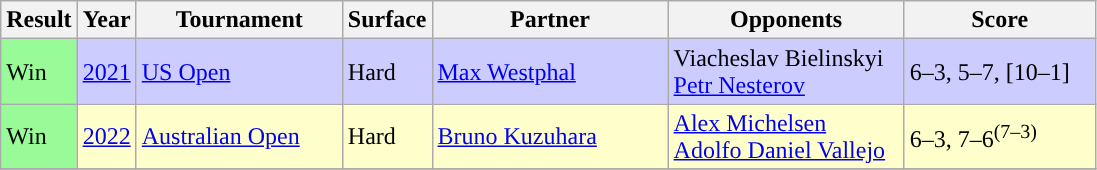<table class="sortable wikitable">
<tr>
<th>Result</th>
<th>Year</th>
<th style="width:130px">Tournament</th>
<th>Surface</th>
<th style="width:150px">Partner</th>
<th style="width:150px">Opponents</th>
<th style="width:120px" class="unsortable">Score</th>
</tr>
<tr style="background:#ccf;">
<td style="background:#98fb98;">Win</td>
<td><a href='#'>2021</a></td>
<td><a href='#'>US Open</a></td>
<td>Hard</td>
<td> <a href='#'>Max Westphal</a></td>
<td> Viacheslav Bielinskyi<br> <a href='#'>Petr Nesterov</a></td>
<td>6–3, 5–7, [10–1]</td>
</tr>
<tr style="background:#ffc;">
<td style="background:#98fb98;">Win</td>
<td><a href='#'>2022</a></td>
<td><a href='#'>Australian Open</a></td>
<td>Hard</td>
<td> <a href='#'>Bruno Kuzuhara</a></td>
<td> <a href='#'>Alex Michelsen</a><br> <a href='#'>Adolfo Daniel Vallejo</a></td>
<td>6–3, 7–6<sup>(7–3)</sup></td>
</tr>
<tr>
</tr>
</table>
